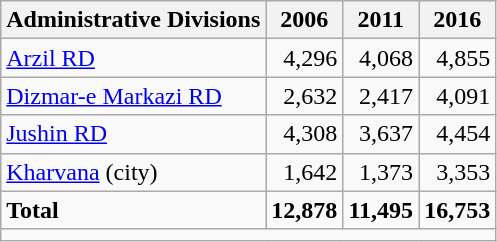<table class="wikitable">
<tr>
<th>Administrative Divisions</th>
<th>2006</th>
<th>2011</th>
<th>2016</th>
</tr>
<tr>
<td><a href='#'>Arzil RD</a></td>
<td style="text-align: right;">4,296</td>
<td style="text-align: right;">4,068</td>
<td style="text-align: right;">4,855</td>
</tr>
<tr>
<td><a href='#'>Dizmar-e Markazi RD</a></td>
<td style="text-align: right;">2,632</td>
<td style="text-align: right;">2,417</td>
<td style="text-align: right;">4,091</td>
</tr>
<tr>
<td><a href='#'>Jushin RD</a></td>
<td style="text-align: right;">4,308</td>
<td style="text-align: right;">3,637</td>
<td style="text-align: right;">4,454</td>
</tr>
<tr>
<td><a href='#'>Kharvana</a> (city)</td>
<td style="text-align: right;">1,642</td>
<td style="text-align: right;">1,373</td>
<td style="text-align: right;">3,353</td>
</tr>
<tr>
<td><strong>Total</strong></td>
<td style="text-align: right;"><strong>12,878</strong></td>
<td style="text-align: right;"><strong>11,495</strong></td>
<td style="text-align: right;"><strong>16,753</strong></td>
</tr>
<tr>
<td colspan=4></td>
</tr>
</table>
